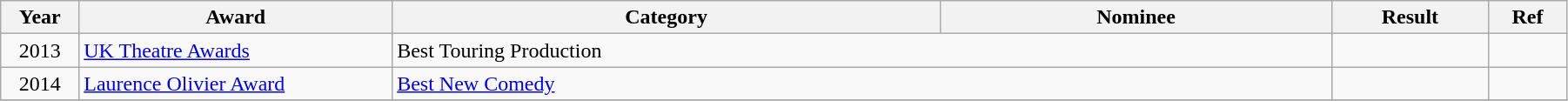<table class="wikitable" width="95%">
<tr>
<th width="5%">Year</th>
<th width="20%">Award</th>
<th width="35%">Category</th>
<th width="25%">Nominee</th>
<th width="10%">Result</th>
<th width="5%">Ref</th>
</tr>
<tr>
<td rowspan="1" align="center">2013</td>
<td rowspan="1"><a href='#'>UK Theatre Awards</a></td>
<td colspan="2">Best Touring Production</td>
<td></td>
<td rowspan="1" align="center"></td>
</tr>
<tr>
<td rowspan="1" align="center">2014</td>
<td rowspan="1"><a href='#'>Laurence Olivier Award</a></td>
<td colspan="2"><a href='#'>Best New Comedy</a></td>
<td></td>
<td rowspan="1" align="center"></td>
</tr>
<tr>
</tr>
</table>
